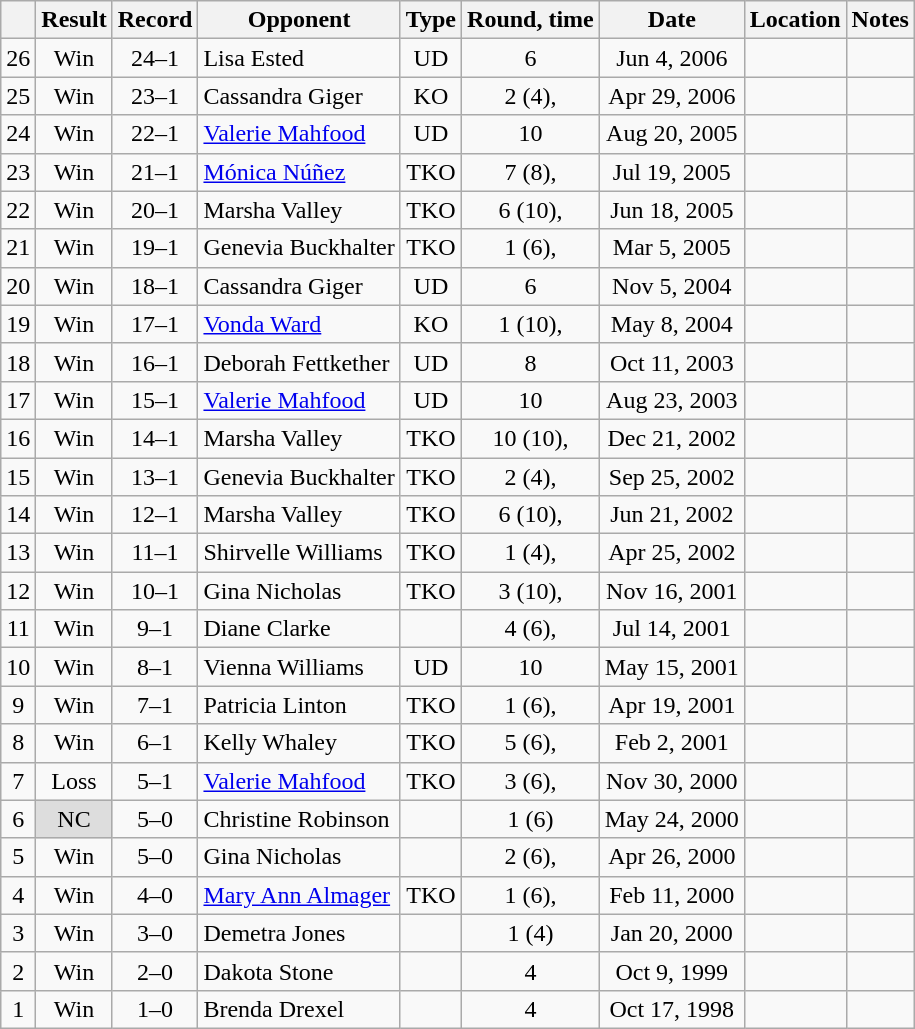<table class="wikitable" style="text-align:center">
<tr>
<th></th>
<th>Result</th>
<th>Record</th>
<th>Opponent</th>
<th>Type</th>
<th>Round, time</th>
<th>Date</th>
<th>Location</th>
<th>Notes</th>
</tr>
<tr>
<td>26</td>
<td>Win</td>
<td>24–1 </td>
<td align=left>Lisa Ested</td>
<td>UD</td>
<td>6</td>
<td>Jun 4, 2006</td>
<td align=left></td>
<td></td>
</tr>
<tr>
<td>25</td>
<td>Win</td>
<td>23–1 </td>
<td align=left>Cassandra Giger</td>
<td>KO</td>
<td>2 (4), </td>
<td>Apr 29, 2006</td>
<td align=left></td>
<td></td>
</tr>
<tr>
<td>24</td>
<td>Win</td>
<td>22–1 </td>
<td align=left><a href='#'>Valerie Mahfood</a></td>
<td>UD</td>
<td>10</td>
<td>Aug 20, 2005</td>
<td align=left></td>
<td align=left></td>
</tr>
<tr>
<td>23</td>
<td>Win</td>
<td>21–1 </td>
<td align=left><a href='#'>Mónica Núñez</a></td>
<td>TKO</td>
<td>7 (8), </td>
<td>Jul 19, 2005</td>
<td align=left></td>
<td></td>
</tr>
<tr>
<td>22</td>
<td>Win</td>
<td>20–1 </td>
<td align=left>Marsha Valley</td>
<td>TKO</td>
<td>6 (10), </td>
<td>Jun 18, 2005</td>
<td align=left></td>
<td align=left></td>
</tr>
<tr>
<td>21</td>
<td>Win</td>
<td>19–1 </td>
<td align=left>Genevia Buckhalter</td>
<td>TKO</td>
<td>1 (6), </td>
<td>Mar 5, 2005</td>
<td align=left></td>
<td></td>
</tr>
<tr>
<td>20</td>
<td>Win</td>
<td>18–1 </td>
<td align=left>Cassandra Giger</td>
<td>UD</td>
<td>6</td>
<td>Nov 5, 2004</td>
<td align=left></td>
<td></td>
</tr>
<tr>
<td>19</td>
<td>Win</td>
<td>17–1 </td>
<td align=left><a href='#'>Vonda Ward</a></td>
<td>KO</td>
<td>1 (10), </td>
<td>May 8, 2004</td>
<td align=left></td>
<td align=left></td>
</tr>
<tr>
<td>18</td>
<td>Win</td>
<td>16–1 </td>
<td align=left>Deborah Fettkether</td>
<td>UD</td>
<td>8</td>
<td>Oct 11, 2003</td>
<td align=left></td>
<td></td>
</tr>
<tr>
<td>17</td>
<td>Win</td>
<td>15–1 </td>
<td align=left><a href='#'>Valerie Mahfood</a></td>
<td>UD</td>
<td>10</td>
<td>Aug 23, 2003</td>
<td align=left></td>
<td align=left></td>
</tr>
<tr>
<td>16</td>
<td>Win</td>
<td>14–1 </td>
<td align=left>Marsha Valley</td>
<td>TKO</td>
<td>10 (10), </td>
<td>Dec 21, 2002</td>
<td align=left></td>
<td align=left></td>
</tr>
<tr>
<td>15</td>
<td>Win</td>
<td>13–1 </td>
<td align=left>Genevia Buckhalter</td>
<td>TKO</td>
<td>2 (4), </td>
<td>Sep 25, 2002</td>
<td align=left></td>
<td></td>
</tr>
<tr>
<td>14</td>
<td>Win</td>
<td>12–1 </td>
<td align=left>Marsha Valley</td>
<td>TKO</td>
<td>6 (10), </td>
<td>Jun 21, 2002</td>
<td align=left></td>
<td align=left></td>
</tr>
<tr>
<td>13</td>
<td>Win</td>
<td>11–1 </td>
<td align=left>Shirvelle Williams</td>
<td>TKO</td>
<td>1 (4), </td>
<td>Apr 25, 2002</td>
<td align=left></td>
<td></td>
</tr>
<tr>
<td>12</td>
<td>Win</td>
<td>10–1 </td>
<td align=left>Gina Nicholas</td>
<td>TKO</td>
<td>3 (10), </td>
<td>Nov 16, 2001</td>
<td align=left></td>
<td align=left></td>
</tr>
<tr>
<td>11</td>
<td>Win</td>
<td>9–1 </td>
<td align=left>Diane Clarke</td>
<td></td>
<td>4 (6), </td>
<td>Jul 14, 2001</td>
<td align=left></td>
<td></td>
</tr>
<tr>
<td>10</td>
<td>Win</td>
<td>8–1 </td>
<td align=left>Vienna Williams</td>
<td>UD</td>
<td>10</td>
<td>May 15, 2001</td>
<td align=left></td>
<td align=left></td>
</tr>
<tr>
<td>9</td>
<td>Win</td>
<td>7–1 </td>
<td align=left>Patricia Linton</td>
<td>TKO</td>
<td>1 (6), </td>
<td>Apr 19, 2001</td>
<td align=left></td>
<td></td>
</tr>
<tr>
<td>8</td>
<td>Win</td>
<td>6–1 </td>
<td align=left>Kelly Whaley</td>
<td>TKO</td>
<td>5 (6), </td>
<td>Feb 2, 2001</td>
<td align=left></td>
<td></td>
</tr>
<tr>
<td>7</td>
<td>Loss</td>
<td>5–1 </td>
<td align=left><a href='#'>Valerie Mahfood</a></td>
<td>TKO</td>
<td>3 (6), </td>
<td>Nov 30, 2000</td>
<td align=left></td>
<td></td>
</tr>
<tr>
<td>6</td>
<td style="background:#DDD">NC</td>
<td>5–0 </td>
<td align=left>Christine Robinson</td>
<td></td>
<td>1 (6)</td>
<td>May 24, 2000</td>
<td align=left></td>
<td align=left></td>
</tr>
<tr>
<td>5</td>
<td>Win</td>
<td>5–0</td>
<td align=left>Gina Nicholas</td>
<td></td>
<td>2 (6), </td>
<td>Apr 26, 2000</td>
<td align=left></td>
<td></td>
</tr>
<tr>
<td>4</td>
<td>Win</td>
<td>4–0</td>
<td align=left><a href='#'>Mary Ann Almager</a></td>
<td>TKO</td>
<td>1 (6), </td>
<td>Feb 11, 2000</td>
<td align=left></td>
<td></td>
</tr>
<tr>
<td>3</td>
<td>Win</td>
<td>3–0</td>
<td align=left>Demetra Jones</td>
<td></td>
<td>1 (4)</td>
<td>Jan 20, 2000</td>
<td align=left></td>
<td></td>
</tr>
<tr>
<td>2</td>
<td>Win</td>
<td>2–0</td>
<td align=left>Dakota Stone</td>
<td></td>
<td>4</td>
<td>Oct 9, 1999</td>
<td align=left></td>
<td></td>
</tr>
<tr>
<td>1</td>
<td>Win</td>
<td>1–0</td>
<td align=left>Brenda Drexel</td>
<td></td>
<td>4</td>
<td>Oct 17, 1998</td>
<td align=left></td>
<td></td>
</tr>
</table>
